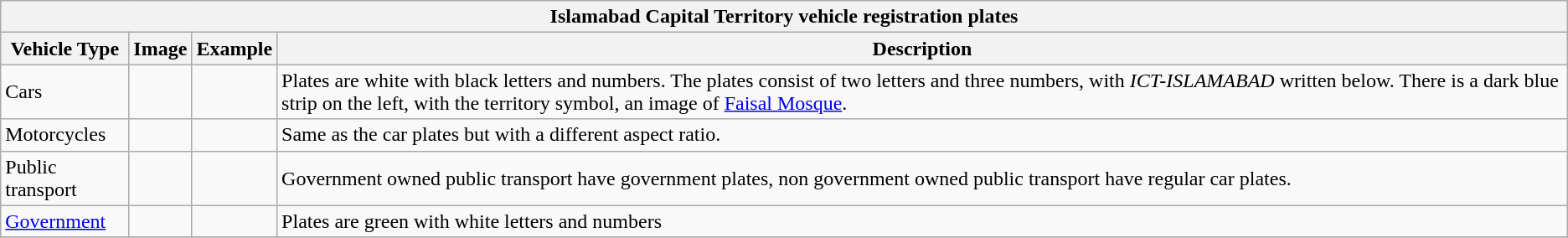<table class="wikitable" style="font-size: 100%">
<tr>
<th colspan="4">Islamabad Capital Territory vehicle registration plates</th>
</tr>
<tr>
<th>Vehicle Type</th>
<th>Image</th>
<th>Example</th>
<th>Description</th>
</tr>
<tr>
<td>Cars</td>
<td></td>
<td></td>
<td>Plates are white with black letters and numbers. The plates consist of two letters and three numbers, with <em>ICT-ISLAMABAD</em> written below. There is a dark blue strip on the left, with the territory symbol, an image of <a href='#'>Faisal Mosque</a>.</td>
</tr>
<tr>
<td>Motorcycles</td>
<td></td>
<td></td>
<td>Same as the car plates but with a different aspect ratio.</td>
</tr>
<tr>
<td>Public transport</td>
<td></td>
<td></td>
<td>Government owned public transport have government plates, non government owned public transport have regular car plates.</td>
</tr>
<tr>
<td><a href='#'>Government</a></td>
<td></td>
<td></td>
<td>Plates are green with white letters and numbers</td>
</tr>
<tr>
</tr>
</table>
